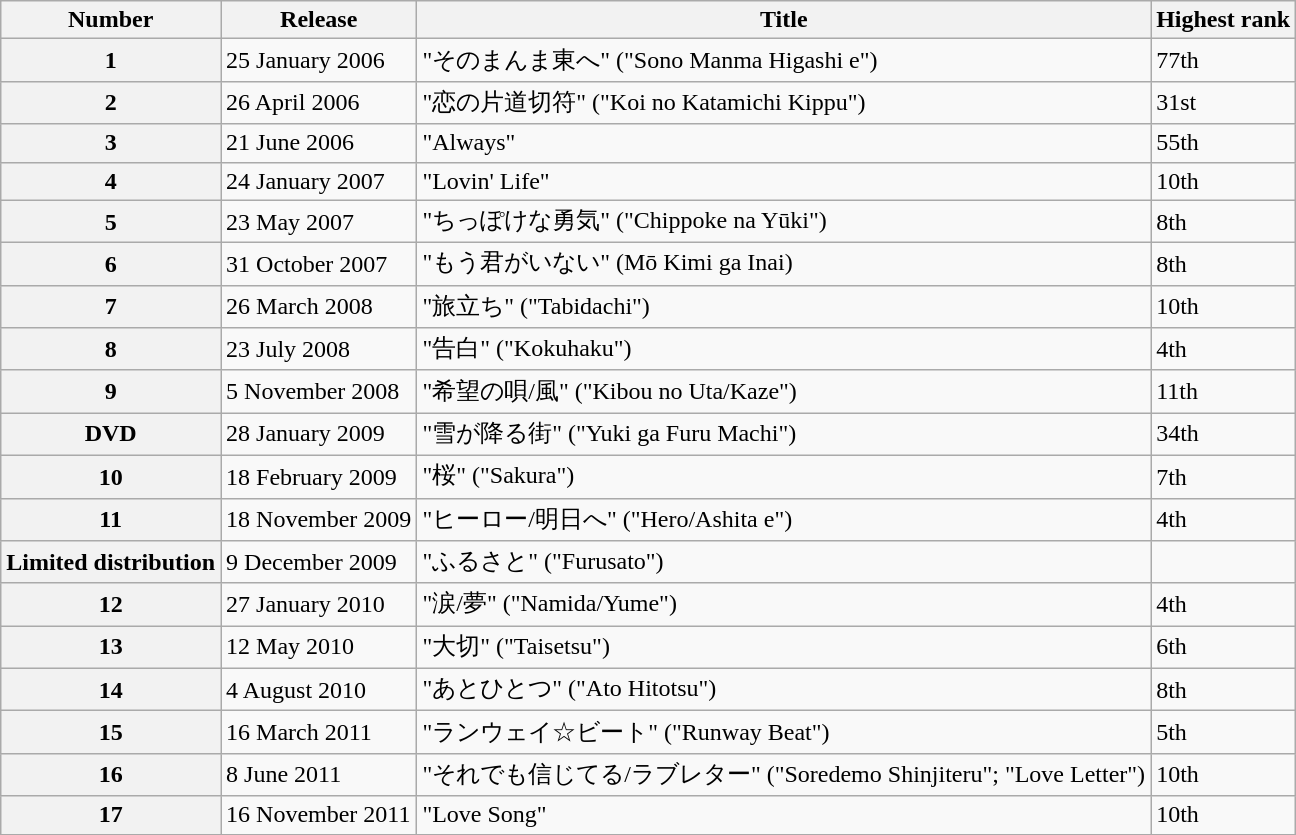<table class="wikitable">
<tr>
<th>Number</th>
<th>Release</th>
<th>Title</th>
<th>Highest rank</th>
</tr>
<tr>
<th>1</th>
<td>25 January 2006</td>
<td>"そのまんま東へ" ("Sono Manma Higashi e")</td>
<td>77th</td>
</tr>
<tr>
<th>2</th>
<td>26 April 2006</td>
<td>"恋の片道切符" ("Koi no Katamichi Kippu")</td>
<td>31st</td>
</tr>
<tr>
<th>3</th>
<td>21 June 2006</td>
<td>"Always"</td>
<td>55th</td>
</tr>
<tr>
<th>4</th>
<td>24 January 2007</td>
<td>"Lovin' Life"</td>
<td>10th</td>
</tr>
<tr>
<th>5</th>
<td>23 May 2007</td>
<td>"ちっぽけな勇気" ("Chippoke na Yūki")</td>
<td>8th</td>
</tr>
<tr>
<th>6</th>
<td>31 October 2007</td>
<td>"もう君がいない" (Mō Kimi ga Inai)</td>
<td>8th</td>
</tr>
<tr>
<th>7</th>
<td>26 March 2008</td>
<td>"旅立ち" ("Tabidachi")</td>
<td>10th</td>
</tr>
<tr>
<th>8</th>
<td>23 July 2008</td>
<td>"告白" ("Kokuhaku")</td>
<td>4th</td>
</tr>
<tr>
<th>9</th>
<td>5 November 2008</td>
<td>"希望の唄/風" ("Kibou no Uta/Kaze")</td>
<td>11th</td>
</tr>
<tr>
<th>DVD</th>
<td>28 January 2009</td>
<td>"雪が降る街" ("Yuki ga Furu Machi")</td>
<td>34th</td>
</tr>
<tr>
<th>10</th>
<td>18 February 2009</td>
<td>"桜" ("Sakura")</td>
<td>7th</td>
</tr>
<tr>
<th>11</th>
<td>18 November 2009</td>
<td>"ヒーロー/明日へ" ("Hero/Ashita e")</td>
<td>4th</td>
</tr>
<tr>
<th>Limited distribution</th>
<td>9 December 2009</td>
<td>"ふるさと" ("Furusato")</td>
<td></td>
</tr>
<tr>
<th>12</th>
<td>27 January 2010</td>
<td>"涙/夢" ("Namida/Yume")</td>
<td>4th</td>
</tr>
<tr>
<th>13</th>
<td>12 May 2010</td>
<td>"大切" ("Taisetsu")</td>
<td>6th</td>
</tr>
<tr>
<th>14</th>
<td>4 August 2010</td>
<td>"あとひとつ" ("Ato Hitotsu")</td>
<td>8th</td>
</tr>
<tr>
<th>15</th>
<td>16 March 2011</td>
<td>"ランウェイ☆ビート" ("Runway Beat")</td>
<td>5th</td>
</tr>
<tr>
<th>16</th>
<td>8 June 2011</td>
<td>"それでも信じてる/ラブレター" ("Soredemo Shinjiteru"; "Love Letter")</td>
<td>10th</td>
</tr>
<tr>
<th>17</th>
<td>16 November 2011</td>
<td>"Love Song"</td>
<td>10th</td>
</tr>
</table>
